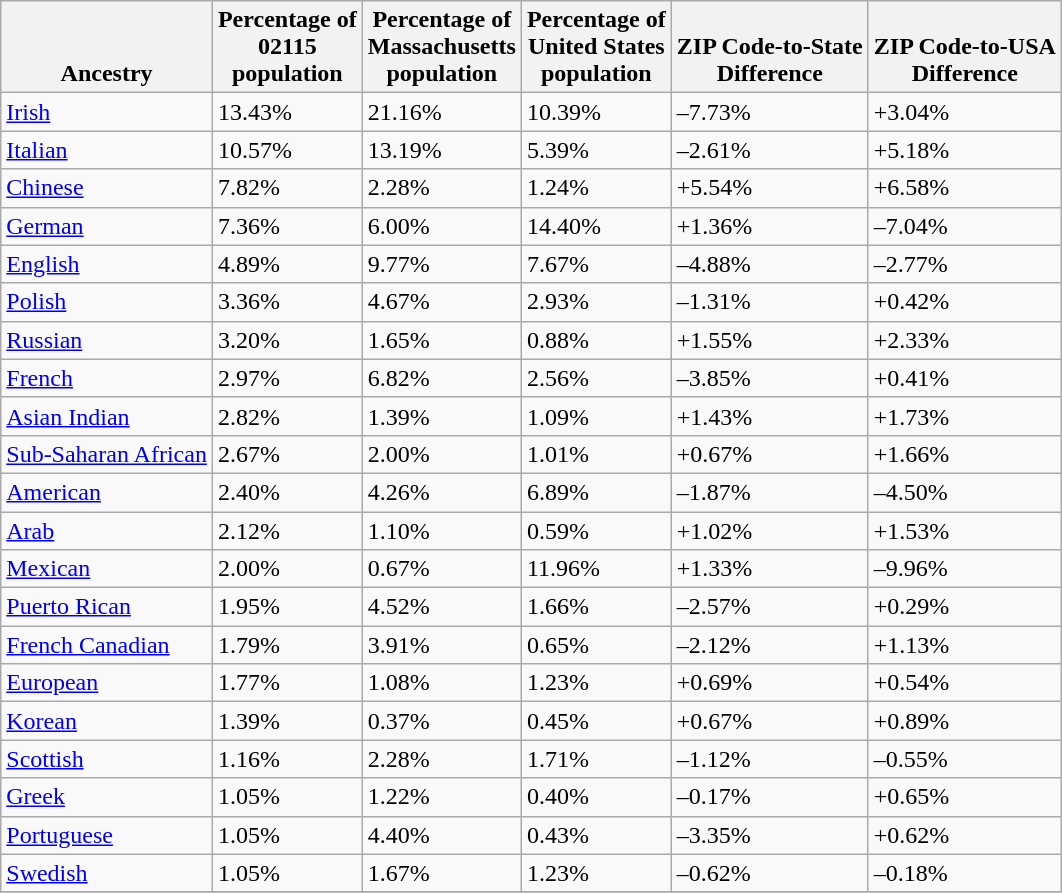<table class="wikitable sortable">
<tr valign=bottom>
<th>Ancestry</th>
<th>Percentage of<br>02115<br>population</th>
<th>Percentage of<br>Massachusetts<br>population</th>
<th>Percentage of<br>United States<br>population</th>
<th>ZIP Code-to-State<br>Difference</th>
<th>ZIP Code-to-USA<br>Difference</th>
</tr>
<tr>
<td><a href='#'>Irish</a></td>
<td>13.43%</td>
<td>21.16%</td>
<td>10.39%</td>
<td>–7.73%</td>
<td>+3.04%</td>
</tr>
<tr>
<td><a href='#'>Italian</a></td>
<td>10.57%</td>
<td>13.19%</td>
<td>5.39%</td>
<td>–2.61%</td>
<td>+5.18%</td>
</tr>
<tr>
<td><a href='#'>Chinese</a></td>
<td>7.82%</td>
<td>2.28%</td>
<td>1.24%</td>
<td>+5.54%</td>
<td>+6.58%</td>
</tr>
<tr>
<td><a href='#'>German</a></td>
<td>7.36%</td>
<td>6.00%</td>
<td>14.40%</td>
<td>+1.36%</td>
<td>–7.04%</td>
</tr>
<tr>
<td><a href='#'>English</a></td>
<td>4.89%</td>
<td>9.77%</td>
<td>7.67%</td>
<td>–4.88%</td>
<td>–2.77%</td>
</tr>
<tr>
<td><a href='#'>Polish</a></td>
<td>3.36%</td>
<td>4.67%</td>
<td>2.93%</td>
<td>–1.31%</td>
<td>+0.42%</td>
</tr>
<tr>
<td><a href='#'>Russian</a></td>
<td>3.20%</td>
<td>1.65%</td>
<td>0.88%</td>
<td>+1.55%</td>
<td>+2.33%</td>
</tr>
<tr>
<td><a href='#'>French</a></td>
<td>2.97%</td>
<td>6.82%</td>
<td>2.56%</td>
<td>–3.85%</td>
<td>+0.41%</td>
</tr>
<tr>
<td><a href='#'>Asian Indian</a></td>
<td>2.82%</td>
<td>1.39%</td>
<td>1.09%</td>
<td>+1.43%</td>
<td>+1.73%</td>
</tr>
<tr>
<td><a href='#'>Sub-Saharan African</a></td>
<td>2.67%</td>
<td>2.00%</td>
<td>1.01%</td>
<td>+0.67%</td>
<td>+1.66%</td>
</tr>
<tr>
<td><a href='#'>American</a></td>
<td>2.40%</td>
<td>4.26%</td>
<td>6.89%</td>
<td>–1.87%</td>
<td>–4.50%</td>
</tr>
<tr>
<td><a href='#'>Arab</a></td>
<td>2.12%</td>
<td>1.10%</td>
<td>0.59%</td>
<td>+1.02%</td>
<td>+1.53%</td>
</tr>
<tr>
<td><a href='#'>Mexican</a></td>
<td>2.00%</td>
<td>0.67%</td>
<td>11.96%</td>
<td>+1.33%</td>
<td>–9.96%</td>
</tr>
<tr>
<td><a href='#'>Puerto Rican</a></td>
<td>1.95%</td>
<td>4.52%</td>
<td>1.66%</td>
<td>–2.57%</td>
<td>+0.29%</td>
</tr>
<tr>
<td><a href='#'>French Canadian</a></td>
<td>1.79%</td>
<td>3.91%</td>
<td>0.65%</td>
<td>–2.12%</td>
<td>+1.13%</td>
</tr>
<tr>
<td><a href='#'>European</a></td>
<td>1.77%</td>
<td>1.08%</td>
<td>1.23%</td>
<td>+0.69%</td>
<td>+0.54%</td>
</tr>
<tr>
<td><a href='#'>Korean</a></td>
<td>1.39%</td>
<td>0.37%</td>
<td>0.45%</td>
<td>+0.67%</td>
<td>+0.89%</td>
</tr>
<tr>
<td><a href='#'>Scottish</a></td>
<td>1.16%</td>
<td>2.28%</td>
<td>1.71%</td>
<td>–1.12%</td>
<td>–0.55%</td>
</tr>
<tr>
<td><a href='#'>Greek</a></td>
<td>1.05%</td>
<td>1.22%</td>
<td>0.40%</td>
<td>–0.17%</td>
<td>+0.65%</td>
</tr>
<tr>
<td><a href='#'>Portuguese</a></td>
<td>1.05%</td>
<td>4.40%</td>
<td>0.43%</td>
<td>–3.35%</td>
<td>+0.62%</td>
</tr>
<tr>
<td><a href='#'>Swedish</a></td>
<td>1.05%</td>
<td>1.67%</td>
<td>1.23%</td>
<td>–0.62%</td>
<td>–0.18%</td>
</tr>
<tr>
</tr>
</table>
